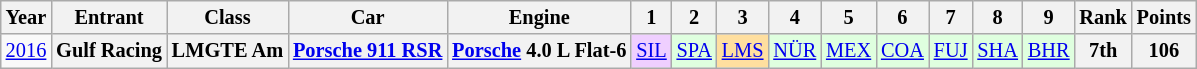<table class="wikitable" style="text-align:center; font-size:85%">
<tr>
<th>Year</th>
<th>Entrant</th>
<th>Class</th>
<th>Car</th>
<th>Engine</th>
<th>1</th>
<th>2</th>
<th>3</th>
<th>4</th>
<th>5</th>
<th>6</th>
<th>7</th>
<th>8</th>
<th>9</th>
<th>Rank</th>
<th>Points</th>
</tr>
<tr>
<td><a href='#'>2016</a></td>
<th nowrap>Gulf Racing</th>
<th nowrap>LMGTE Am</th>
<th nowrap><a href='#'>Porsche 911 RSR</a></th>
<th nowrap><a href='#'>Porsche</a> 4.0 L Flat-6</th>
<td style="background:#EFCFFF;"><a href='#'>SIL</a><br></td>
<td style="background:#DFFFDF;"><a href='#'>SPA</a><br></td>
<td style="background:#FFDF9F;"><a href='#'>LMS</a><br></td>
<td style="background:#DFFFDF;"><a href='#'>NÜR</a><br></td>
<td style="background:#DFFFDF;"><a href='#'>MEX</a><br></td>
<td style="background:#DFFFDF;"><a href='#'>COA</a><br></td>
<td style="background:#DFFFDF;"><a href='#'>FUJ</a><br></td>
<td style="background:#DFFFDF;"><a href='#'>SHA</a><br></td>
<td style="background:#DFFFDF;"><a href='#'>BHR</a><br></td>
<th>7th</th>
<th>106</th>
</tr>
</table>
